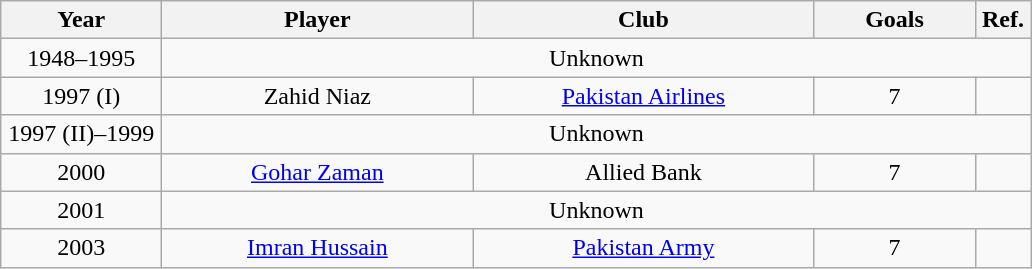<table class="wikitable" style="text-align:center">
<tr>
<th width="100">Year</th>
<th width="200">Player</th>
<th width="220">Club</th>
<th width="100">Goals</th>
<th width="30">Ref.</th>
</tr>
<tr>
<td>1948–1995</td>
<td colspan="4">Unknown</td>
</tr>
<tr>
<td>1997 (I)</td>
<td> Zahid Niaz</td>
<td><a href='#'>Pakistan Airlines</a></td>
<td>7</td>
<td></td>
</tr>
<tr>
<td>1997 (II)–1999</td>
<td colspan="4">Unknown</td>
</tr>
<tr>
<td>2000</td>
<td> <a href='#'>Gohar Zaman</a></td>
<td>Allied Bank</td>
<td>7</td>
<td></td>
</tr>
<tr>
<td>2001</td>
<td colspan="4">Unknown</td>
</tr>
<tr>
<td>2003</td>
<td> <a href='#'>Imran Hussain</a></td>
<td><a href='#'>Pakistan Army</a></td>
<td>7</td>
<td></td>
</tr>
</table>
